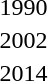<table>
<tr>
<td>1990</td>
<td></td>
<td></td>
<td><br></td>
</tr>
<tr>
<td rowspan=2>2002</td>
<td rowspan=2></td>
<td rowspan=2></td>
<td></td>
</tr>
<tr>
<td></td>
</tr>
<tr>
<td rowspan=2>2014<br></td>
<td rowspan=2></td>
<td rowspan=2></td>
<td></td>
</tr>
<tr>
<td></td>
</tr>
</table>
